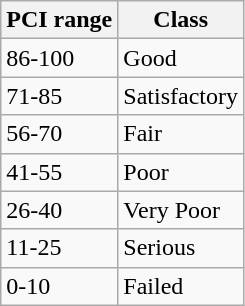<table class="wikitable">
<tr>
<th>PCI range</th>
<th>Class</th>
</tr>
<tr>
<td>86-100</td>
<td>Good</td>
</tr>
<tr>
<td>71-85</td>
<td>Satisfactory</td>
</tr>
<tr>
<td>56-70</td>
<td>Fair</td>
</tr>
<tr>
<td>41-55</td>
<td>Poor</td>
</tr>
<tr>
<td>26-40</td>
<td>Very Poor</td>
</tr>
<tr>
<td>11-25</td>
<td>Serious</td>
</tr>
<tr>
<td>0-10</td>
<td>Failed</td>
</tr>
</table>
